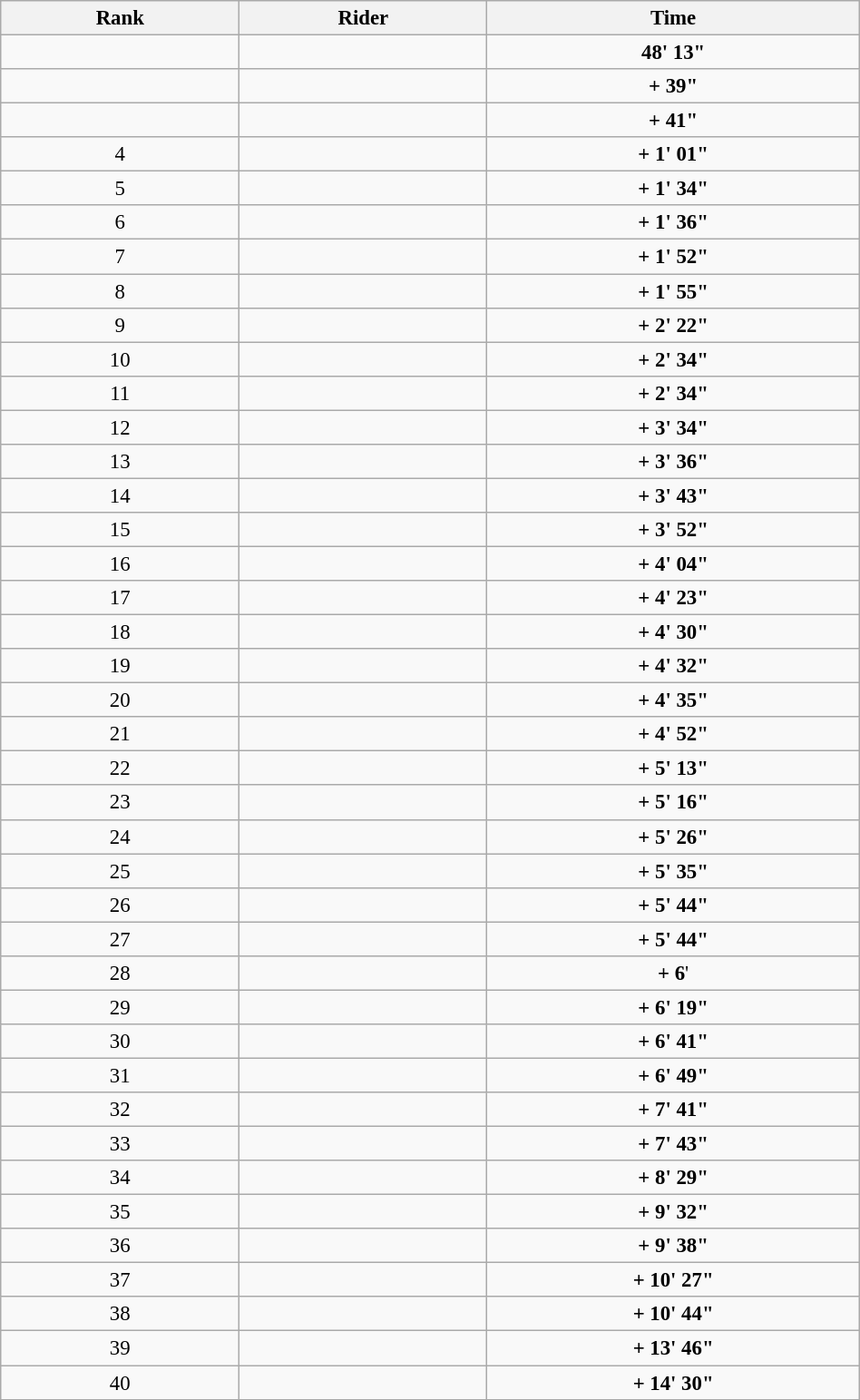<table class=wikitable style="font-size:95%" width="50%">
<tr>
<th>Rank</th>
<th>Rider</th>
<th>Time</th>
</tr>
<tr>
<td align="center"></td>
<td></td>
<td align="center"><strong>48' 13"</strong></td>
</tr>
<tr>
<td align="center"></td>
<td></td>
<td align="center"><strong>+ 39"</strong></td>
</tr>
<tr>
<td align="center"></td>
<td></td>
<td align="center"><strong>+ 41"</strong></td>
</tr>
<tr>
<td align="center">4</td>
<td></td>
<td align="center"><strong>+ 1' 01"</strong></td>
</tr>
<tr>
<td align="center">5</td>
<td></td>
<td align="center"><strong>+ 1' 34"</strong></td>
</tr>
<tr>
<td align="center">6</td>
<td></td>
<td align="center"><strong>+ 1' 36"</strong></td>
</tr>
<tr>
<td align="center">7</td>
<td></td>
<td align="center"><strong>+ 1' 52"</strong></td>
</tr>
<tr>
<td align="center">8</td>
<td></td>
<td align="center"><strong>+ 1' 55"</strong></td>
</tr>
<tr>
<td align="center">9</td>
<td></td>
<td align="center"><strong>+ 2' 22"</strong></td>
</tr>
<tr>
<td align="center">10</td>
<td></td>
<td align="center"><strong>+ 2' 34"</strong></td>
</tr>
<tr>
<td align="center">11</td>
<td></td>
<td align="center"><strong>+ 2' 34"</strong></td>
</tr>
<tr>
<td align="center">12</td>
<td></td>
<td align="center"><strong>+ 3' 34"</strong></td>
</tr>
<tr>
<td align="center">13</td>
<td></td>
<td align="center"><strong>+ 3' 36"</strong></td>
</tr>
<tr>
<td align="center">14</td>
<td></td>
<td align="center"><strong>+ 3' 43"</strong></td>
</tr>
<tr>
<td align="center">15</td>
<td></td>
<td align="center"><strong>+ 3' 52"</strong></td>
</tr>
<tr>
<td align="center">16</td>
<td></td>
<td align="center"><strong>+ 4' 04"</strong></td>
</tr>
<tr>
<td align="center">17</td>
<td></td>
<td align="center"><strong>+ 4' 23"</strong></td>
</tr>
<tr>
<td align="center">18</td>
<td></td>
<td align="center"><strong>+ 4' 30"</strong></td>
</tr>
<tr>
<td align="center">19</td>
<td></td>
<td align="center"><strong>+ 4' 32"</strong></td>
</tr>
<tr>
<td align="center">20</td>
<td></td>
<td align="center"><strong>+ 4' 35"</strong></td>
</tr>
<tr>
<td align="center">21</td>
<td></td>
<td align="center"><strong>+ 4' 52"</strong></td>
</tr>
<tr>
<td align="center">22</td>
<td></td>
<td align="center"><strong>+ 5' 13"</strong></td>
</tr>
<tr>
<td align="center">23</td>
<td></td>
<td align="center"><strong>+ 5' 16"</strong></td>
</tr>
<tr>
<td align="center">24</td>
<td></td>
<td align="center"><strong>+ 5' 26"</strong></td>
</tr>
<tr>
<td align="center">25</td>
<td></td>
<td align="center"><strong>+ 5' 35"</strong></td>
</tr>
<tr>
<td align="center">26</td>
<td></td>
<td align="center"><strong>+ 5' 44"</strong></td>
</tr>
<tr>
<td align="center">27</td>
<td></td>
<td align="center"><strong>+ 5' 44"</strong></td>
</tr>
<tr>
<td align="center">28</td>
<td></td>
<td align="center"><strong>+ 6</strong>'</td>
</tr>
<tr>
<td align="center">29</td>
<td></td>
<td align="center"><strong>+ 6' 19"</strong></td>
</tr>
<tr>
<td align="center">30</td>
<td></td>
<td align="center"><strong>+ 6' 41"</strong></td>
</tr>
<tr>
<td align="center">31</td>
<td></td>
<td align="center"><strong>+ 6' 49"</strong></td>
</tr>
<tr>
<td align="center">32</td>
<td></td>
<td align="center"><strong>+ 7' 41"</strong></td>
</tr>
<tr>
<td align="center">33</td>
<td></td>
<td align="center"><strong>+ 7' 43"</strong></td>
</tr>
<tr>
<td align="center">34</td>
<td></td>
<td align="center"><strong>+ 8' 29"</strong></td>
</tr>
<tr>
<td align="center">35</td>
<td></td>
<td align="center"><strong>+ 9' 32"</strong></td>
</tr>
<tr>
<td align="center">36</td>
<td></td>
<td align="center"><strong>+ 9' 38"</strong></td>
</tr>
<tr>
<td align="center">37</td>
<td></td>
<td align="center"><strong>+ 10' 27"</strong></td>
</tr>
<tr>
<td align="center">38</td>
<td></td>
<td align="center"><strong>+ 10' 44"</strong></td>
</tr>
<tr>
<td align="center">39</td>
<td></td>
<td align="center"><strong>+ 13' 46"</strong></td>
</tr>
<tr>
<td align="center">40</td>
<td></td>
<td align="center"><strong>+ 14' 30"</strong></td>
</tr>
</table>
